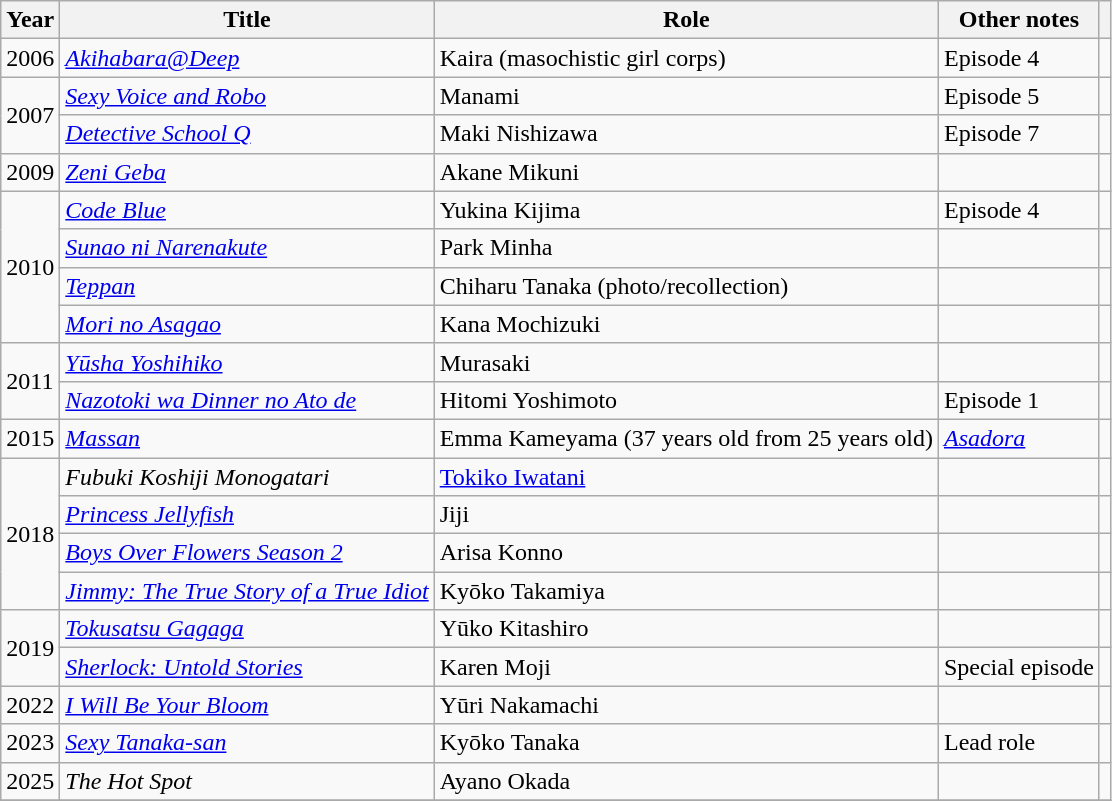<table class="wikitable">
<tr>
<th>Year</th>
<th>Title</th>
<th>Role</th>
<th>Other notes</th>
<th></th>
</tr>
<tr>
<td>2006</td>
<td><em><a href='#'>Akihabara@Deep</a></em></td>
<td>Kaira (masochistic girl corps)</td>
<td>Episode 4</td>
<td></td>
</tr>
<tr>
<td rowspan="2">2007</td>
<td><em><a href='#'>Sexy Voice and Robo</a></em></td>
<td>Manami</td>
<td>Episode 5</td>
<td></td>
</tr>
<tr>
<td><em><a href='#'>Detective School Q</a></em></td>
<td>Maki Nishizawa</td>
<td>Episode 7</td>
<td></td>
</tr>
<tr>
<td>2009</td>
<td><em><a href='#'>Zeni Geba</a></em></td>
<td>Akane Mikuni</td>
<td></td>
<td></td>
</tr>
<tr>
<td rowspan="4">2010</td>
<td><em><a href='#'>Code Blue</a></em></td>
<td>Yukina Kijima</td>
<td>Episode 4</td>
<td></td>
</tr>
<tr>
<td><em><a href='#'>Sunao ni Narenakute</a></em></td>
<td>Park Minha</td>
<td></td>
<td></td>
</tr>
<tr>
<td><em><a href='#'>Teppan</a></em></td>
<td>Chiharu Tanaka (photo/recollection)</td>
<td></td>
<td></td>
</tr>
<tr>
<td><em><a href='#'>Mori no Asagao</a></em></td>
<td>Kana Mochizuki</td>
<td></td>
<td></td>
</tr>
<tr>
<td rowspan="2">2011</td>
<td><em><a href='#'>Yūsha Yoshihiko</a></em></td>
<td>Murasaki</td>
<td></td>
<td></td>
</tr>
<tr>
<td><em><a href='#'>Nazotoki wa Dinner no Ato de</a></em></td>
<td>Hitomi Yoshimoto</td>
<td>Episode 1</td>
<td></td>
</tr>
<tr>
<td>2015</td>
<td><em><a href='#'>Massan</a></em></td>
<td>Emma Kameyama (37 years old from 25 years old)</td>
<td><em><a href='#'>Asadora</a></em></td>
<td></td>
</tr>
<tr>
<td rowspan="4">2018</td>
<td><em>Fubuki Koshiji Monogatari</em></td>
<td><a href='#'>Tokiko Iwatani</a></td>
<td></td>
<td></td>
</tr>
<tr>
<td><em><a href='#'>Princess Jellyfish</a></em></td>
<td>Jiji</td>
<td></td>
<td></td>
</tr>
<tr>
<td><em><a href='#'>Boys Over Flowers Season 2</a></em></td>
<td>Arisa Konno</td>
<td></td>
<td></td>
</tr>
<tr>
<td><em><a href='#'>Jimmy: The True Story of a True Idiot</a></em></td>
<td>Kyōko Takamiya</td>
<td></td>
<td></td>
</tr>
<tr>
<td rowspan="2">2019</td>
<td><em><a href='#'>Tokusatsu Gagaga</a></em></td>
<td>Yūko Kitashiro</td>
<td></td>
<td></td>
</tr>
<tr>
<td><em><a href='#'>Sherlock: Untold Stories</a></em></td>
<td>Karen Moji</td>
<td>Special episode</td>
<td></td>
</tr>
<tr>
<td>2022</td>
<td><em><a href='#'>I Will Be Your Bloom</a></em></td>
<td>Yūri Nakamachi</td>
<td></td>
<td></td>
</tr>
<tr>
<td>2023</td>
<td><em><a href='#'>Sexy Tanaka-san</a></em></td>
<td>Kyōko Tanaka</td>
<td>Lead role</td>
<td></td>
</tr>
<tr>
<td>2025</td>
<td><em>The Hot Spot</em></td>
<td>Ayano Okada</td>
<td></td>
<td></td>
</tr>
<tr>
</tr>
</table>
